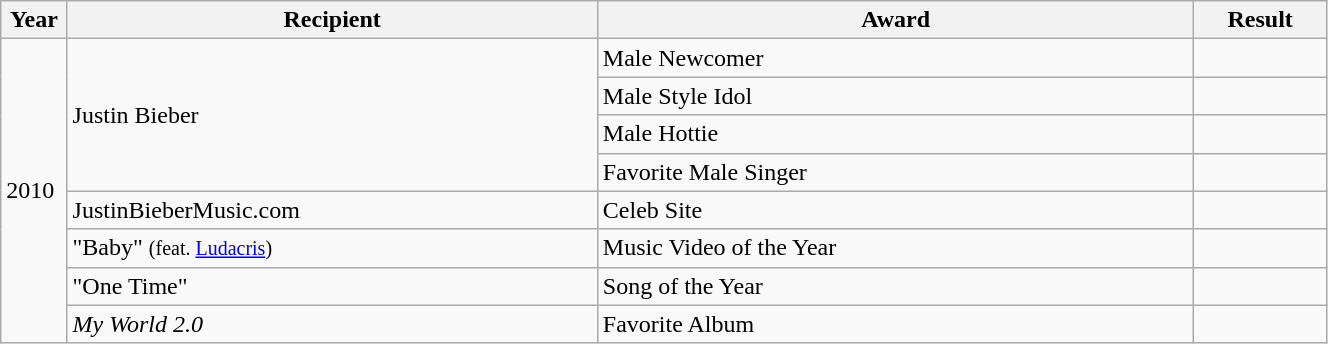<table class="wikitable" style="width:70%;">
<tr>
<th width=5%>Year</th>
<th style="width:40%;">Recipient</th>
<th style="width:45%;">Award</th>
<th style="width:10%;">Result</th>
</tr>
<tr>
<td rowspan="8">2010</td>
<td rowspan="4">Justin Bieber</td>
<td>Male Newcomer</td>
<td></td>
</tr>
<tr>
<td>Male Style Idol</td>
<td></td>
</tr>
<tr>
<td>Male Hottie</td>
<td></td>
</tr>
<tr>
<td>Favorite Male Singer</td>
<td></td>
</tr>
<tr>
<td>JustinBieberMusic.com</td>
<td>Celeb Site</td>
<td></td>
</tr>
<tr>
<td>"Baby" <small>(feat. <a href='#'>Ludacris</a>)</small></td>
<td>Music Video of the Year</td>
<td></td>
</tr>
<tr>
<td>"One Time"</td>
<td>Song of the Year</td>
<td></td>
</tr>
<tr>
<td><em>My World 2.0</em></td>
<td>Favorite Album</td>
<td></td>
</tr>
</table>
